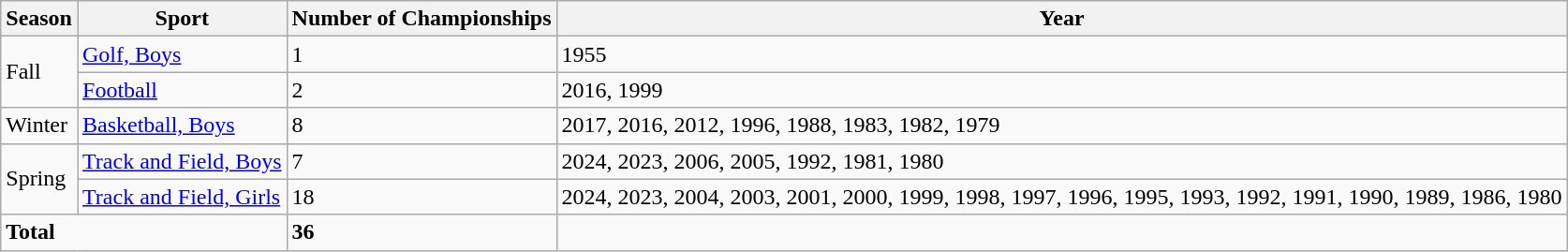<table class="wikitable sortable">
<tr>
<th>Season</th>
<th>Sport</th>
<th>Number of Championships</th>
<th>Year</th>
</tr>
<tr>
<td rowspan="2">Fall</td>
<td><a href='#'>Golf, Boys</a></td>
<td>1</td>
<td>1955</td>
</tr>
<tr>
<td><a href='#'>Football</a></td>
<td>2</td>
<td>2016, 1999</td>
</tr>
<tr>
<td>Winter</td>
<td><a href='#'>Basketball, Boys</a></td>
<td>8</td>
<td>2017, 2016, 2012, 1996, 1988, 1983, 1982, 1979</td>
</tr>
<tr>
<td rowspan="2">Spring</td>
<td><a href='#'>Track and Field, Boys</a></td>
<td>7</td>
<td>2024, 2023, 2006, 2005, 1992, 1981, 1980</td>
</tr>
<tr>
<td><a href='#'>Track and Field, Girls</a></td>
<td>18</td>
<td>2024, 2023, 2004, 2003, 2001, 2000, 1999, 1998, 1997, 1996, 1995, 1993, 1992, 1991, 1990, 1989, 1986, 1980</td>
</tr>
<tr>
<td colspan="2"><strong>Total</strong></td>
<td><strong>36</strong></td>
<td></td>
</tr>
</table>
